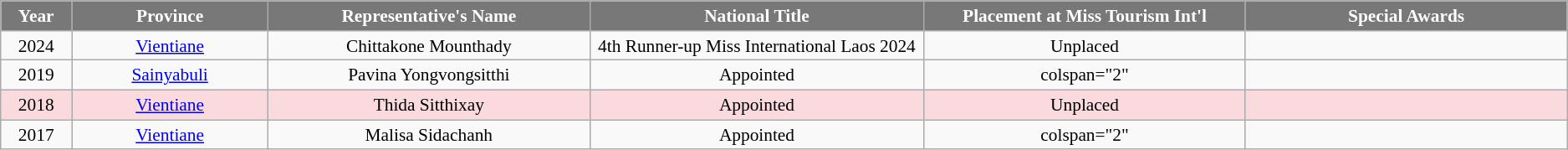<table class="wikitable " style="font-size: 89%; text-align:center">
<tr>
<th width="50" style="background-color:#787878;color:#FFFFFF;">Year</th>
<th width="150" style="background-color:#787878;color:#FFFFFF;">Province</th>
<th width="250" style="background-color:#787878;color:#FFFFFF;">Representative's Name</th>
<th width="260" style="background-color:#787878;color:#FFFFFF;">National Title</th>
<th width="250" style="background-color:#787878;color:#FFFFFF;">Placement at Miss Tourism Int'l</th>
<th width="250" style="background-color:#787878;color:#FFFFFF;">Special Awards</th>
</tr>
<tr>
<td>2024</td>
<td><a href='#'>Vientiane</a></td>
<td>Chittakone Mounthady</td>
<td>4th Runner-up Miss International Laos 2024</td>
<td>Unplaced</td>
<td></td>
</tr>
<tr>
<td>2019</td>
<td><a href='#'>Sainyabuli</a></td>
<td>Pavina Yongvongsitthi</td>
<td>Appointed</td>
<td>colspan="2" </td>
</tr>
<tr style="background-color:#FADADD;">
<td>2018</td>
<td><a href='#'>Vientiane</a></td>
<td>Thida Sitthixay</td>
<td>Appointed</td>
<td>Unplaced</td>
<td style="background:;"></td>
</tr>
<tr>
<td>2017</td>
<td><a href='#'>Vientiane</a></td>
<td>Malisa Sidachanh</td>
<td>Appointed</td>
<td>colspan="2" </td>
</tr>
</table>
